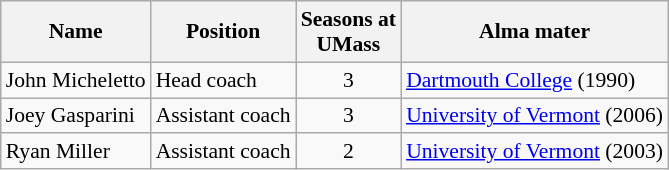<table class="wikitable" border="1" style="font-size:90%;">
<tr>
<th>Name</th>
<th>Position</th>
<th>Seasons at<br>UMass</th>
<th>Alma mater</th>
</tr>
<tr>
<td>John Micheletto</td>
<td>Head coach</td>
<td align=center>3</td>
<td><a href='#'>Dartmouth College</a> (1990)</td>
</tr>
<tr>
<td>Joey Gasparini</td>
<td>Assistant coach</td>
<td align=center>3</td>
<td><a href='#'>University of Vermont</a> (2006)</td>
</tr>
<tr>
<td>Ryan Miller</td>
<td>Assistant coach</td>
<td align=center>2</td>
<td><a href='#'>University of Vermont</a> (2003)</td>
</tr>
</table>
